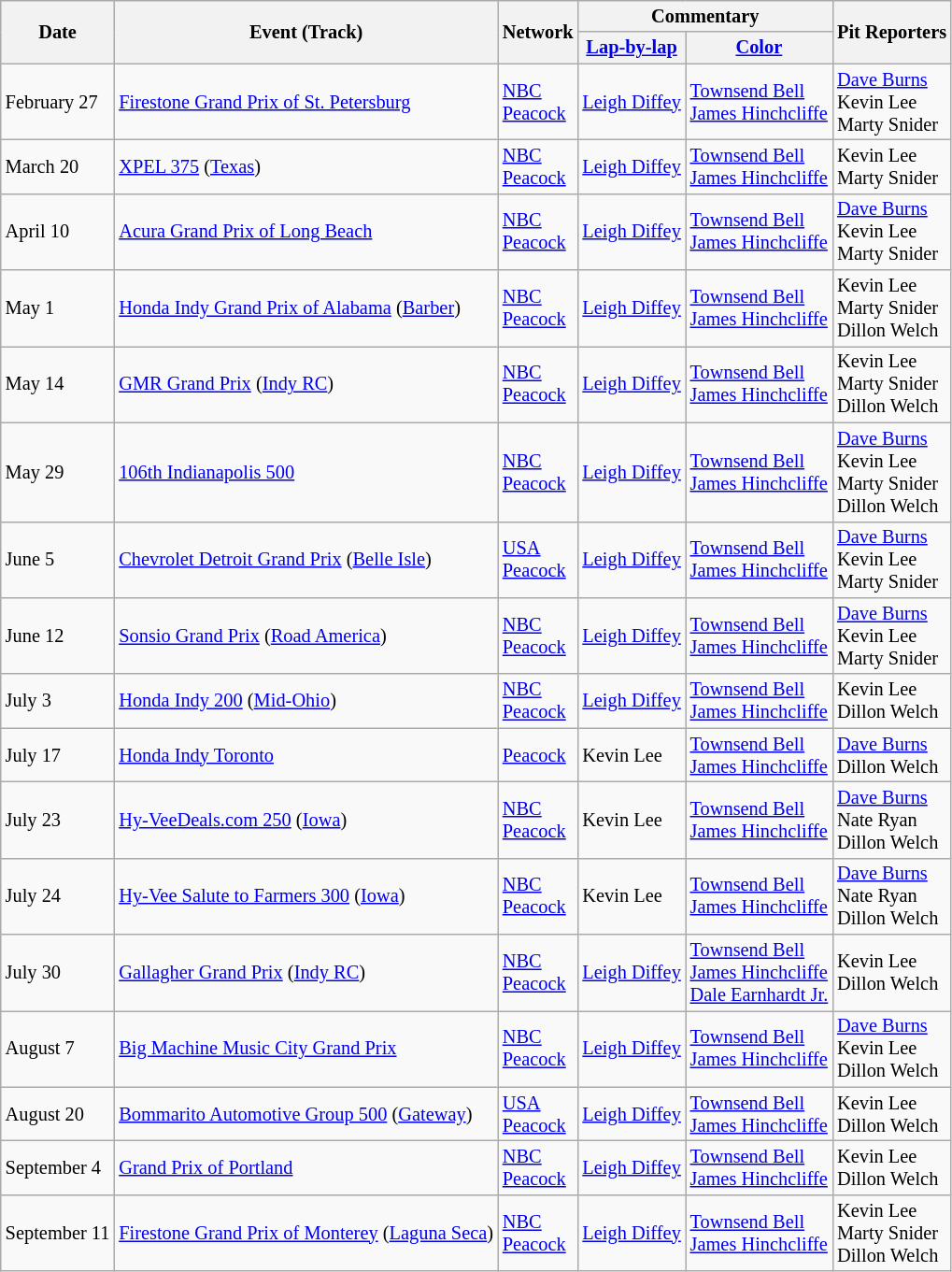<table class="wikitable" style="font-size: 85%;">
<tr>
<th rowspan=2>Date</th>
<th rowspan=2>Event (Track)</th>
<th rowspan=2>Network</th>
<th colspan=2>Commentary</th>
<th rowspan=2>Pit Reporters</th>
</tr>
<tr>
<th><a href='#'>Lap-by-lap</a></th>
<th><a href='#'>Color</a></th>
</tr>
<tr>
<td>February 27</td>
<td><a href='#'>Firestone Grand Prix of St. Petersburg</a></td>
<td><a href='#'>NBC</a><br><a href='#'>Peacock</a></td>
<td><a href='#'>Leigh Diffey</a></td>
<td><a href='#'>Townsend Bell</a><br><a href='#'>James Hinchcliffe</a></td>
<td><a href='#'>Dave Burns</a><br>Kevin Lee<br>Marty Snider</td>
</tr>
<tr>
<td>March 20</td>
<td><a href='#'>XPEL 375</a> (<a href='#'>Texas</a>)</td>
<td><a href='#'>NBC</a><br><a href='#'>Peacock</a></td>
<td><a href='#'>Leigh Diffey</a></td>
<td><a href='#'>Townsend Bell</a><br><a href='#'>James Hinchcliffe</a></td>
<td>Kevin Lee<br>Marty Snider</td>
</tr>
<tr>
<td>April 10</td>
<td><a href='#'>Acura Grand Prix of Long Beach</a></td>
<td><a href='#'>NBC</a><br><a href='#'>Peacock</a></td>
<td><a href='#'>Leigh Diffey</a></td>
<td><a href='#'>Townsend Bell</a><br><a href='#'>James Hinchcliffe</a></td>
<td><a href='#'>Dave Burns</a><br>Kevin Lee<br>Marty Snider</td>
</tr>
<tr>
<td>May 1</td>
<td><a href='#'>Honda Indy Grand Prix of Alabama</a> (<a href='#'>Barber</a>)</td>
<td><a href='#'>NBC</a><br><a href='#'>Peacock</a></td>
<td><a href='#'>Leigh Diffey</a></td>
<td><a href='#'>Townsend Bell</a><br><a href='#'>James Hinchcliffe</a></td>
<td>Kevin Lee<br>Marty Snider<br>Dillon Welch</td>
</tr>
<tr>
<td>May 14</td>
<td><a href='#'>GMR Grand Prix</a> (<a href='#'>Indy RC</a>)</td>
<td><a href='#'>NBC</a><br><a href='#'>Peacock</a></td>
<td><a href='#'>Leigh Diffey</a></td>
<td><a href='#'>Townsend Bell</a><br><a href='#'>James Hinchcliffe</a></td>
<td>Kevin Lee<br>Marty Snider<br>Dillon Welch</td>
</tr>
<tr>
<td>May 29</td>
<td><a href='#'>106th Indianapolis 500</a></td>
<td><a href='#'>NBC</a><br><a href='#'>Peacock</a></td>
<td><a href='#'>Leigh Diffey</a></td>
<td><a href='#'>Townsend Bell</a><br><a href='#'>James Hinchcliffe</a></td>
<td><a href='#'>Dave Burns</a><br>Kevin Lee<br>Marty Snider<br>Dillon Welch</td>
</tr>
<tr>
<td>June 5</td>
<td><a href='#'>Chevrolet Detroit Grand Prix</a> (<a href='#'>Belle Isle</a>)</td>
<td><a href='#'>USA</a><br><a href='#'>Peacock</a></td>
<td><a href='#'>Leigh Diffey</a></td>
<td><a href='#'>Townsend Bell</a><br><a href='#'>James Hinchcliffe</a></td>
<td><a href='#'>Dave Burns</a><br>Kevin Lee<br>Marty Snider</td>
</tr>
<tr>
<td>June 12</td>
<td><a href='#'>Sonsio Grand Prix</a> (<a href='#'>Road America</a>)</td>
<td><a href='#'>NBC</a><br><a href='#'>Peacock</a></td>
<td><a href='#'>Leigh Diffey</a></td>
<td><a href='#'>Townsend Bell</a><br><a href='#'>James Hinchcliffe</a></td>
<td><a href='#'>Dave Burns</a><br>Kevin Lee<br>Marty Snider</td>
</tr>
<tr>
<td>July 3</td>
<td><a href='#'>Honda Indy 200</a> (<a href='#'>Mid-Ohio</a>)</td>
<td><a href='#'>NBC</a><br><a href='#'>Peacock</a></td>
<td><a href='#'>Leigh Diffey</a></td>
<td><a href='#'>Townsend Bell</a><br><a href='#'>James Hinchcliffe</a></td>
<td>Kevin Lee<br>Dillon Welch</td>
</tr>
<tr>
<td>July 17</td>
<td><a href='#'>Honda Indy Toronto</a></td>
<td><a href='#'>Peacock</a></td>
<td>Kevin Lee</td>
<td><a href='#'>Townsend Bell</a><br><a href='#'>James Hinchcliffe</a></td>
<td><a href='#'>Dave Burns</a><br>Dillon Welch</td>
</tr>
<tr>
<td>July 23</td>
<td><a href='#'>Hy-VeeDeals.com 250</a> (<a href='#'>Iowa</a>)</td>
<td><a href='#'>NBC</a><br><a href='#'>Peacock</a></td>
<td>Kevin Lee</td>
<td><a href='#'>Townsend Bell</a><br><a href='#'>James Hinchcliffe</a></td>
<td><a href='#'>Dave Burns</a><br>Nate Ryan<br>Dillon Welch</td>
</tr>
<tr>
<td>July 24</td>
<td><a href='#'>Hy-Vee Salute to Farmers 300</a> (<a href='#'>Iowa</a>)</td>
<td><a href='#'>NBC</a><br><a href='#'>Peacock</a></td>
<td>Kevin Lee</td>
<td><a href='#'>Townsend Bell</a><br><a href='#'>James Hinchcliffe</a></td>
<td><a href='#'>Dave Burns</a><br>Nate Ryan<br>Dillon Welch</td>
</tr>
<tr>
<td>July 30</td>
<td><a href='#'>Gallagher Grand Prix</a> (<a href='#'>Indy RC</a>)</td>
<td><a href='#'>NBC</a><br><a href='#'>Peacock</a></td>
<td><a href='#'>Leigh Diffey</a></td>
<td><a href='#'>Townsend Bell</a><br><a href='#'>James Hinchcliffe</a><br><a href='#'>Dale Earnhardt Jr.</a></td>
<td>Kevin Lee<br>Dillon Welch</td>
</tr>
<tr>
<td>August 7</td>
<td><a href='#'>Big Machine Music City Grand Prix</a></td>
<td><a href='#'>NBC</a><br><a href='#'>Peacock</a></td>
<td><a href='#'>Leigh Diffey</a></td>
<td><a href='#'>Townsend Bell</a><br><a href='#'>James Hinchcliffe</a></td>
<td><a href='#'>Dave Burns</a><br>Kevin Lee<br>Dillon Welch</td>
</tr>
<tr>
<td>August 20</td>
<td><a href='#'>Bommarito Automotive Group 500</a> (<a href='#'>Gateway</a>)</td>
<td><a href='#'>USA</a><br><a href='#'>Peacock</a></td>
<td><a href='#'>Leigh Diffey</a></td>
<td><a href='#'>Townsend Bell</a><br><a href='#'>James Hinchcliffe</a></td>
<td>Kevin Lee<br>Dillon Welch</td>
</tr>
<tr>
<td>September 4</td>
<td><a href='#'>Grand Prix of Portland</a></td>
<td><a href='#'>NBC</a><br><a href='#'>Peacock</a></td>
<td><a href='#'>Leigh Diffey</a></td>
<td><a href='#'>Townsend Bell</a><br><a href='#'>James Hinchcliffe</a></td>
<td>Kevin Lee<br>Dillon Welch</td>
</tr>
<tr>
<td>September 11</td>
<td><a href='#'>Firestone Grand Prix of Monterey</a> (<a href='#'>Laguna Seca</a>)</td>
<td><a href='#'>NBC</a><br><a href='#'>Peacock</a></td>
<td><a href='#'>Leigh Diffey</a></td>
<td><a href='#'>Townsend Bell</a><br><a href='#'>James Hinchcliffe</a></td>
<td>Kevin Lee<br>Marty Snider<br>Dillon Welch</td>
</tr>
</table>
